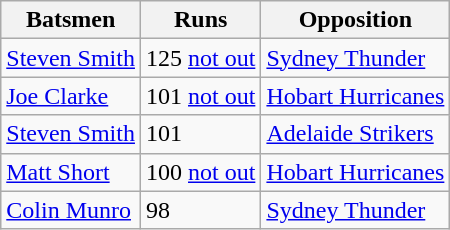<table class="wikitable">
<tr>
<th>Batsmen</th>
<th>Runs</th>
<th>Opposition</th>
</tr>
<tr>
<td><a href='#'>Steven Smith</a></td>
<td>125 <a href='#'>not out</a></td>
<td><a href='#'>Sydney Thunder</a></td>
</tr>
<tr>
<td><a href='#'>Joe Clarke</a></td>
<td>101 <a href='#'>not out</a></td>
<td><a href='#'>Hobart Hurricanes</a></td>
</tr>
<tr>
<td><a href='#'>Steven Smith</a></td>
<td>101</td>
<td><a href='#'>Adelaide Strikers</a></td>
</tr>
<tr>
<td><a href='#'>Matt Short</a></td>
<td>100 <a href='#'>not out</a></td>
<td><a href='#'>Hobart Hurricanes</a></td>
</tr>
<tr>
<td><a href='#'>Colin Munro</a></td>
<td>98</td>
<td><a href='#'>Sydney Thunder</a></td>
</tr>
</table>
